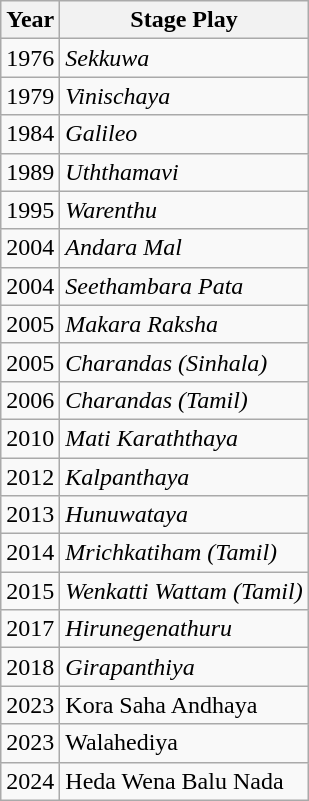<table class="wikitable">
<tr>
<th>Year</th>
<th>Stage Play</th>
</tr>
<tr>
<td>1976</td>
<td><em>Sekkuwa</em></td>
</tr>
<tr>
<td>1979</td>
<td><em>Vinischaya</em></td>
</tr>
<tr>
<td>1984</td>
<td><em>Galileo</em></td>
</tr>
<tr>
<td>1989</td>
<td><em>Uththamavi</em></td>
</tr>
<tr>
<td>1995</td>
<td><em>Warenthu</em></td>
</tr>
<tr>
<td>2004</td>
<td><em>Andara Mal</em></td>
</tr>
<tr>
<td>2004</td>
<td><em>Seethambara Pata</em></td>
</tr>
<tr>
<td>2005</td>
<td><em>Makara Raksha</em></td>
</tr>
<tr>
<td>2005</td>
<td><em>Charandas (Sinhala)</em></td>
</tr>
<tr>
<td>2006</td>
<td><em>Charandas (Tamil)</em></td>
</tr>
<tr>
<td>2010</td>
<td><em>Mati Karaththaya</em></td>
</tr>
<tr>
<td>2012</td>
<td><em>Kalpanthaya</em></td>
</tr>
<tr>
<td>2013</td>
<td><em>Hunuwataya</em></td>
</tr>
<tr>
<td>2014</td>
<td><em>Mrichkatiham (Tamil)</em></td>
</tr>
<tr>
<td>2015</td>
<td><em>Wenkatti Wattam (Tamil)</em></td>
</tr>
<tr>
<td>2017</td>
<td><em>Hirunegenathuru</em></td>
</tr>
<tr>
<td>2018</td>
<td><em>Girapanthiya<strong></td>
</tr>
<tr>
<td>2023</td>
<td></em>Kora Saha Andhaya<em></td>
</tr>
<tr>
<td>2023</td>
<td></em>Walahediya<em></td>
</tr>
<tr>
<td>2024</td>
<td></em>Heda Wena Balu Nada<em></td>
</tr>
</table>
